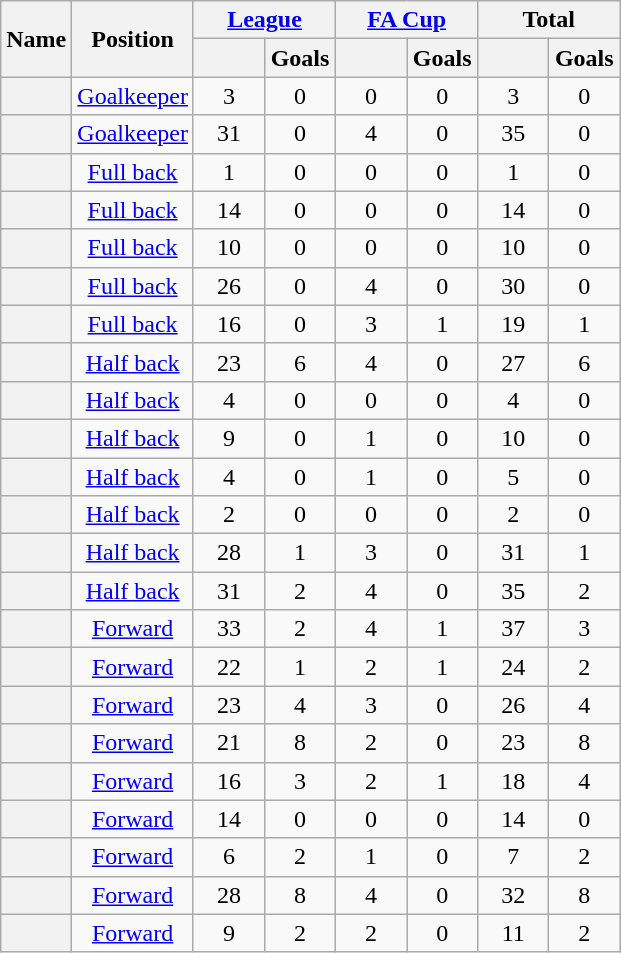<table class="wikitable sortable plainrowheaders" style=text-align:center>
<tr class="unsortable">
<th scope=col rowspan=2>Name</th>
<th scope=col rowspan=2>Position</th>
<th scope=col colspan=2><a href='#'>League</a></th>
<th scope=col colspan=2><a href='#'>FA Cup</a></th>
<th scope=col colspan=2>Total</th>
</tr>
<tr>
<th width=40 scope=col></th>
<th width=40 scope=col>Goals</th>
<th width=40 scope=col></th>
<th width=40 scope=col>Goals</th>
<th width=40 scope=col></th>
<th width=40 scope=col>Goals</th>
</tr>
<tr>
<th scope="row"></th>
<td data-sort-value="1"><a href='#'>Goalkeeper</a></td>
<td>3</td>
<td>0</td>
<td>0</td>
<td>0</td>
<td>3</td>
<td>0</td>
</tr>
<tr>
<th scope="row"></th>
<td data-sort-value="1"><a href='#'>Goalkeeper</a></td>
<td>31</td>
<td>0</td>
<td>4</td>
<td>0</td>
<td>35</td>
<td>0</td>
</tr>
<tr>
<th scope="row"></th>
<td data-sort-value="2"><a href='#'>Full back</a></td>
<td>1</td>
<td>0</td>
<td>0</td>
<td>0</td>
<td>1</td>
<td>0</td>
</tr>
<tr>
<th scope="row"></th>
<td data-sort-value="2"><a href='#'>Full back</a></td>
<td>14</td>
<td>0</td>
<td>0</td>
<td>0</td>
<td>14</td>
<td>0</td>
</tr>
<tr>
<th scope="row"></th>
<td data-sort-value="2"><a href='#'>Full back</a></td>
<td>10</td>
<td>0</td>
<td>0</td>
<td>0</td>
<td>10</td>
<td>0</td>
</tr>
<tr>
<th scope="row"></th>
<td data-sort-value="2"><a href='#'>Full back</a></td>
<td>26</td>
<td>0</td>
<td>4</td>
<td>0</td>
<td>30</td>
<td>0</td>
</tr>
<tr>
<th scope="row"></th>
<td data-sort-value="2"><a href='#'>Full back</a></td>
<td>16</td>
<td>0</td>
<td>3</td>
<td>1</td>
<td>19</td>
<td>1</td>
</tr>
<tr>
<th scope="row"></th>
<td data-sort-value="3"><a href='#'>Half back</a></td>
<td>23</td>
<td>6</td>
<td>4</td>
<td>0</td>
<td>27</td>
<td>6</td>
</tr>
<tr>
<th scope="row"></th>
<td data-sort-value="3"><a href='#'>Half back</a></td>
<td>4</td>
<td>0</td>
<td>0</td>
<td>0</td>
<td>4</td>
<td>0</td>
</tr>
<tr>
<th scope="row"></th>
<td data-sort-value="3"><a href='#'>Half back</a></td>
<td>9</td>
<td>0</td>
<td>1</td>
<td>0</td>
<td>10</td>
<td>0</td>
</tr>
<tr>
<th scope="row"></th>
<td data-sort-value="3"><a href='#'>Half back</a></td>
<td>4</td>
<td>0</td>
<td>1</td>
<td>0</td>
<td>5</td>
<td>0</td>
</tr>
<tr>
<th scope="row"></th>
<td data-sort-value="3"><a href='#'>Half back</a></td>
<td>2</td>
<td>0</td>
<td>0</td>
<td>0</td>
<td>2</td>
<td>0</td>
</tr>
<tr>
<th scope="row"></th>
<td data-sort-value="3"><a href='#'>Half back</a></td>
<td>28</td>
<td>1</td>
<td>3</td>
<td>0</td>
<td>31</td>
<td>1</td>
</tr>
<tr>
<th scope="row"></th>
<td data-sort-value="3"><a href='#'>Half back</a></td>
<td>31</td>
<td>2</td>
<td>4</td>
<td>0</td>
<td>35</td>
<td>2</td>
</tr>
<tr>
<th scope="row"></th>
<td data-sort-value="4"><a href='#'>Forward</a></td>
<td>33</td>
<td>2</td>
<td>4</td>
<td>1</td>
<td>37</td>
<td>3</td>
</tr>
<tr>
<th scope="row"></th>
<td data-sort-value="4"><a href='#'>Forward</a></td>
<td>22</td>
<td>1</td>
<td>2</td>
<td>1</td>
<td>24</td>
<td>2</td>
</tr>
<tr>
<th scope="row"></th>
<td data-sort-value="4"><a href='#'>Forward</a></td>
<td>23</td>
<td>4</td>
<td>3</td>
<td>0</td>
<td>26</td>
<td>4</td>
</tr>
<tr>
<th scope="row"></th>
<td data-sort-value="4"><a href='#'>Forward</a></td>
<td>21</td>
<td>8</td>
<td>2</td>
<td>0</td>
<td>23</td>
<td>8</td>
</tr>
<tr>
<th scope="row"> </th>
<td data-sort-value="4"><a href='#'>Forward</a></td>
<td>16</td>
<td>3</td>
<td>2</td>
<td>1</td>
<td>18</td>
<td>4</td>
</tr>
<tr>
<th scope="row"></th>
<td data-sort-value="4"><a href='#'>Forward</a></td>
<td>14</td>
<td>0</td>
<td>0</td>
<td>0</td>
<td>14</td>
<td>0</td>
</tr>
<tr>
<th scope="row"></th>
<td data-sort-value="4"><a href='#'>Forward</a></td>
<td>6</td>
<td>2</td>
<td>1</td>
<td>0</td>
<td>7</td>
<td>2</td>
</tr>
<tr>
<th scope="row"></th>
<td data-sort-value="4"><a href='#'>Forward</a></td>
<td>28</td>
<td>8</td>
<td>4</td>
<td>0</td>
<td>32</td>
<td>8</td>
</tr>
<tr>
<th scope="row"></th>
<td data-sort-value="4"><a href='#'>Forward</a></td>
<td>9</td>
<td>2</td>
<td>2</td>
<td>0</td>
<td>11</td>
<td>2</td>
</tr>
</table>
